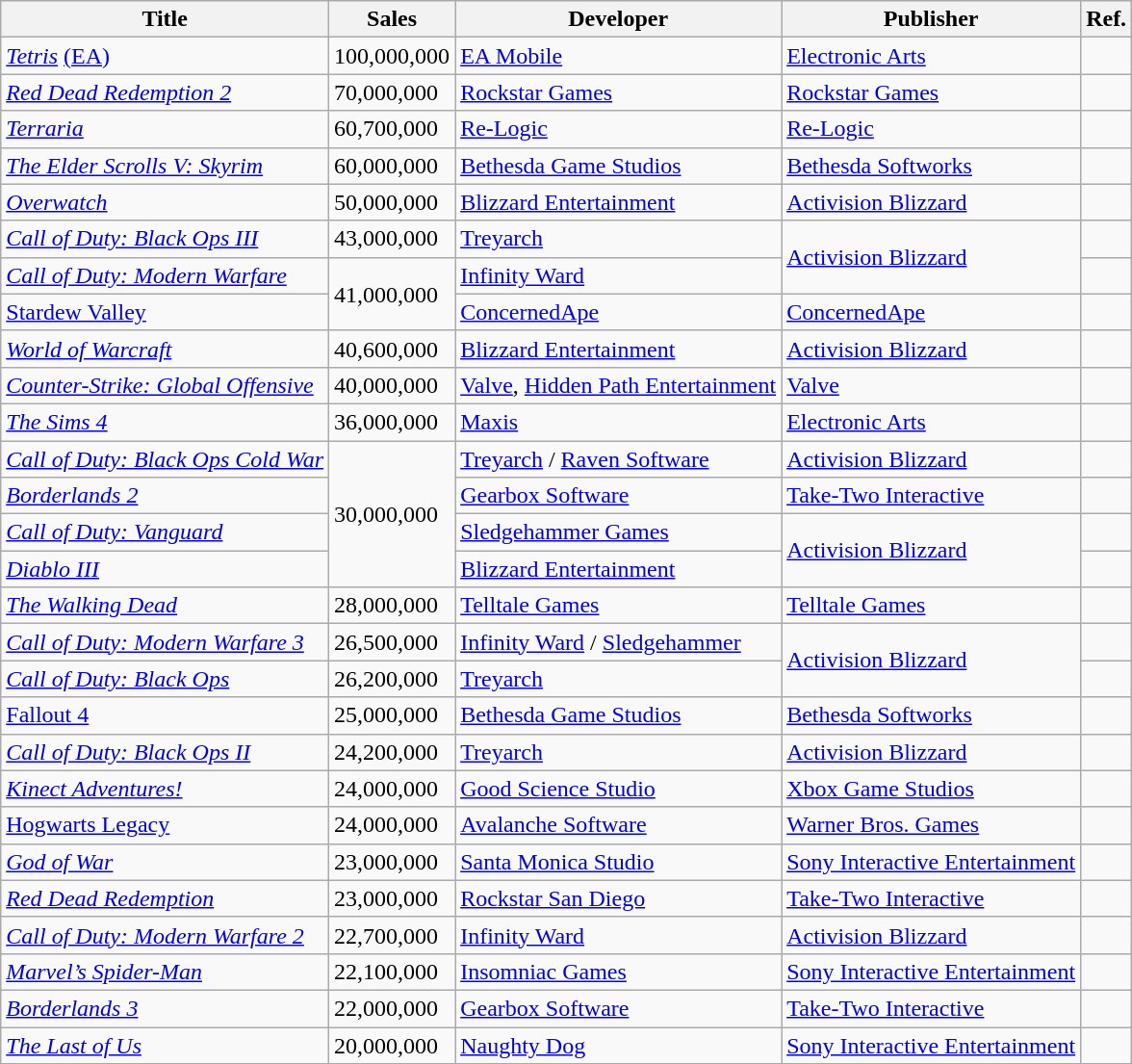<table class="wikitable">
<tr>
<th>Title</th>
<th>Sales</th>
<th>Developer</th>
<th>Publisher</th>
<th>Ref.</th>
</tr>
<tr>
<td><em><a href='#'>Tetris</a></em> <a href='#'>(EA)</a></td>
<td>100,000,000</td>
<td><a href='#'>EA Mobile</a></td>
<td><a href='#'>Electronic Arts</a></td>
<td></td>
</tr>
<tr>
<td><em><a href='#'>Red Dead Redemption 2</a></em></td>
<td>70,000,000</td>
<td><a href='#'>Rockstar Games</a></td>
<td><a href='#'>Rockstar Games</a></td>
<td></td>
</tr>
<tr>
<td><em><a href='#'>Terraria</a></em></td>
<td>60,700,000</td>
<td><a href='#'>Re-Logic</a></td>
<td><a href='#'>Re-Logic</a></td>
<td></td>
</tr>
<tr>
<td><em><a href='#'>The Elder Scrolls V: Skyrim</a></em></td>
<td>60,000,000</td>
<td><a href='#'>Bethesda Game Studios</a></td>
<td><a href='#'>Bethesda Softworks</a></td>
<td></td>
</tr>
<tr>
<td><a href='#'><em>Overwatch</em></a></td>
<td>50,000,000</td>
<td><a href='#'>Blizzard Entertainment</a></td>
<td><a href='#'>Activision Blizzard</a></td>
<td></td>
</tr>
<tr>
<td><em><a href='#'>Call of Duty: Black Ops III</a></em></td>
<td>43,000,000</td>
<td><a href='#'>Treyarch</a></td>
<td rowspan="2"><a href='#'>Activision Blizzard</a></td>
<td></td>
</tr>
<tr>
<td><em><a href='#'>Call of Duty: Modern Warfare</a></em></td>
<td rowspan="2">41,000,000</td>
<td><a href='#'>Infinity Ward</a></td>
<td></td>
</tr>
<tr>
<td><a href='#'>Stardew Valley</a></td>
<td><a href='#'>ConcernedApe</a></td>
<td><a href='#'>ConcernedApe</a></td>
<td></td>
</tr>
<tr>
<td><em><a href='#'>World of Warcraft</a></em></td>
<td>40,600,000</td>
<td><a href='#'>Blizzard Entertainment</a></td>
<td><a href='#'>Activision Blizzard</a></td>
<td></td>
</tr>
<tr>
<td><em><a href='#'>Counter-Strike: Global Offensive</a></em></td>
<td>40,000,000</td>
<td><a href='#'>Valve</a>, <a href='#'>Hidden Path Entertainment</a></td>
<td><a href='#'>Valve</a></td>
<td></td>
</tr>
<tr>
<td><em><a href='#'>The Sims 4</a></em></td>
<td>36,000,000</td>
<td><a href='#'>Maxis</a></td>
<td><a href='#'>Electronic Arts</a></td>
<td></td>
</tr>
<tr>
<td><em><a href='#'>Call of Duty: Black Ops Cold War</a></em></td>
<td rowspan="4">30,000,000</td>
<td><a href='#'>Treyarch</a> / <a href='#'>Raven Software</a></td>
<td><a href='#'>Activision Blizzard</a></td>
<td></td>
</tr>
<tr>
<td><em><a href='#'>Borderlands 2</a></em></td>
<td><a href='#'>Gearbox Software</a></td>
<td><a href='#'>Take-Two Interactive</a></td>
<td></td>
</tr>
<tr>
<td><em><a href='#'>Call of Duty: Vanguard</a></em></td>
<td><a href='#'>Sledgehammer Games</a></td>
<td rowspan="2"><a href='#'>Activision Blizzard</a></td>
<td></td>
</tr>
<tr>
<td><em><a href='#'>Diablo III</a></em></td>
<td><a href='#'>Blizzard Entertainment</a></td>
<td></td>
</tr>
<tr>
<td><a href='#'><em>The Walking Dead</em></a></td>
<td>28,000,000</td>
<td><a href='#'>Telltale Games</a></td>
<td><a href='#'>Telltale Games</a></td>
<td></td>
</tr>
<tr>
<td><em><a href='#'>Call of Duty: Modern Warfare 3</a></em></td>
<td>26,500,000</td>
<td><a href='#'>Infinity Ward</a> / <a href='#'>Sledgehammer</a></td>
<td rowspan="2"><a href='#'>Activision Blizzard</a></td>
<td></td>
</tr>
<tr>
<td><em><a href='#'>Call of Duty: Black Ops</a></em></td>
<td>26,200,000</td>
<td><a href='#'>Treyarch</a></td>
<td></td>
</tr>
<tr>
<td><a href='#'>Fallout 4</a></td>
<td>25,000,000</td>
<td><a href='#'>Bethesda Game Studios</a></td>
<td><a href='#'>Bethesda Softworks</a></td>
<td></td>
</tr>
<tr>
<td><em><a href='#'>Call of Duty: Black Ops II</a></em></td>
<td>24,200,000</td>
<td><a href='#'>Treyarch</a></td>
<td><a href='#'>Activision Blizzard</a></td>
<td></td>
</tr>
<tr>
<td><em><a href='#'>Kinect Adventures!</a></em></td>
<td>24,000,000</td>
<td><a href='#'>Good Science Studio</a></td>
<td><a href='#'>Xbox Game Studios</a></td>
<td></td>
</tr>
<tr>
<td><a href='#'>Hogwarts Legacy</a></td>
<td>24,000,000</td>
<td><a href='#'>Avalanche Software</a></td>
<td><a href='#'>Warner Bros. Games</a></td>
<td></td>
</tr>
<tr>
<td><a href='#'><em>God of War</em></a></td>
<td>23,000,000</td>
<td><a href='#'>Santa Monica Studio</a></td>
<td><a href='#'>Sony Interactive Entertainment</a></td>
<td></td>
</tr>
<tr>
<td><em><a href='#'>Red Dead Redemption</a></em></td>
<td>23,000,000</td>
<td><a href='#'>Rockstar San Diego</a></td>
<td><a href='#'>Take-Two Interactive</a></td>
<td></td>
</tr>
<tr>
<td><em><a href='#'>Call of Duty: Modern Warfare 2</a></em></td>
<td>22,700,000</td>
<td><a href='#'>Infinity Ward</a></td>
<td><a href='#'>Activision Blizzard</a></td>
<td></td>
</tr>
<tr>
<td><a href='#'><em>Marvel’s Spider-Man</em></a></td>
<td>22,100,000</td>
<td><a href='#'>Insomniac Games</a></td>
<td><a href='#'>Sony Interactive Entertainment</a></td>
<td></td>
</tr>
<tr>
<td><em><a href='#'>Borderlands 3</a></em></td>
<td>22,000,000</td>
<td><a href='#'>Gearbox Software</a></td>
<td><a href='#'>Take-Two Interactive</a></td>
<td></td>
</tr>
<tr>
<td><em><a href='#'>The Last of Us</a></em></td>
<td>20,000,000</td>
<td><a href='#'>Naughty Dog</a></td>
<td><a href='#'>Sony Interactive Entertainment</a></td>
<td></td>
</tr>
</table>
